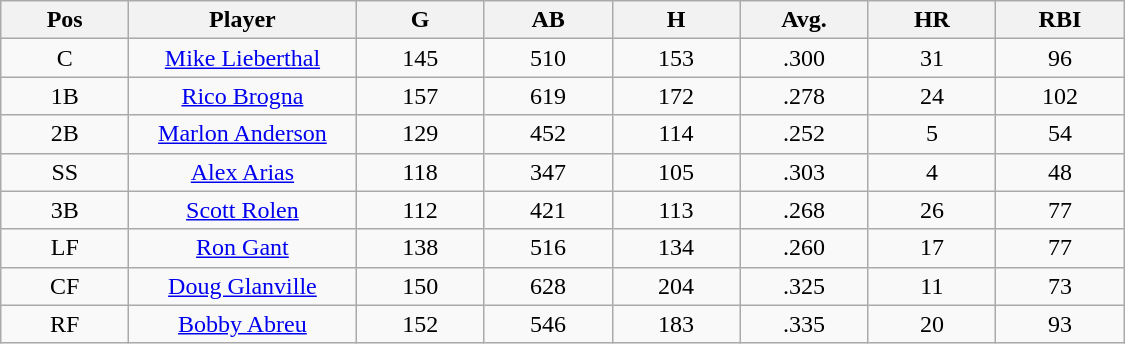<table class="wikitable sortable">
<tr>
<th bgcolor="#DDDDFF" width="9%">Pos</th>
<th bgcolor="#DDDDFF" width="16%">Player</th>
<th bgcolor="#DDDDFF" width="9%">G</th>
<th bgcolor="#DDDDFF" width="9%">AB</th>
<th bgcolor="#DDDDFF" width="9%">H</th>
<th bgcolor="#DDDDFF" width="9%">Avg.</th>
<th bgcolor="#DDDDFF" width="9%">HR</th>
<th bgcolor="#DDDDFF" width="9%">RBI</th>
</tr>
<tr align=center>
<td>C</td>
<td><a href='#'>Mike Lieberthal</a></td>
<td>145</td>
<td>510</td>
<td>153</td>
<td>.300</td>
<td>31</td>
<td>96</td>
</tr>
<tr align=center>
<td>1B</td>
<td><a href='#'>Rico Brogna</a></td>
<td>157</td>
<td>619</td>
<td>172</td>
<td>.278</td>
<td>24</td>
<td>102</td>
</tr>
<tr align=center>
<td>2B</td>
<td><a href='#'>Marlon Anderson</a></td>
<td>129</td>
<td>452</td>
<td>114</td>
<td>.252</td>
<td>5</td>
<td>54</td>
</tr>
<tr align=center>
<td>SS</td>
<td><a href='#'>Alex Arias</a></td>
<td>118</td>
<td>347</td>
<td>105</td>
<td>.303</td>
<td>4</td>
<td>48</td>
</tr>
<tr align=center>
<td>3B</td>
<td><a href='#'>Scott Rolen</a></td>
<td>112</td>
<td>421</td>
<td>113</td>
<td>.268</td>
<td>26</td>
<td>77</td>
</tr>
<tr align=center>
<td>LF</td>
<td><a href='#'>Ron Gant</a></td>
<td>138</td>
<td>516</td>
<td>134</td>
<td>.260</td>
<td>17</td>
<td>77</td>
</tr>
<tr align=center>
<td>CF</td>
<td><a href='#'>Doug Glanville</a></td>
<td>150</td>
<td>628</td>
<td>204</td>
<td>.325</td>
<td>11</td>
<td>73</td>
</tr>
<tr align=center>
<td>RF</td>
<td><a href='#'>Bobby Abreu</a></td>
<td>152</td>
<td>546</td>
<td>183</td>
<td>.335</td>
<td>20</td>
<td>93</td>
</tr>
</table>
